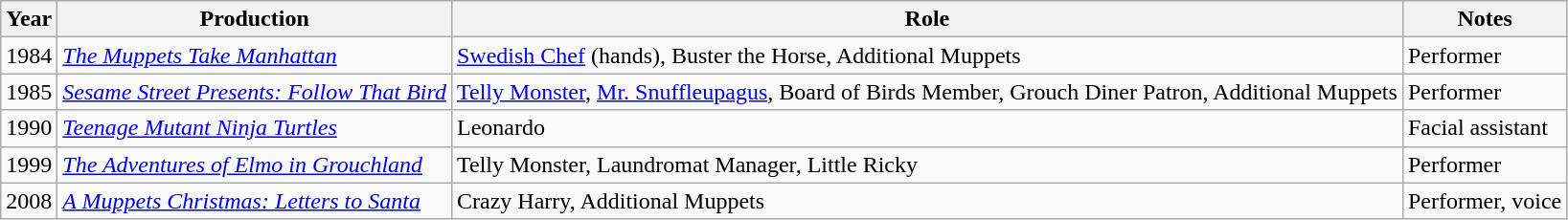<table class="wikitable">
<tr>
<th>Year</th>
<th>Production</th>
<th>Role</th>
<th>Notes</th>
</tr>
<tr>
<td>1984</td>
<td><em><a href='#'>The Muppets Take Manhattan</a></em></td>
<td><a href='#'>Swedish Chef</a> (hands), Buster the Horse, Additional Muppets</td>
<td>Performer</td>
</tr>
<tr>
<td>1985</td>
<td><em><a href='#'>Sesame Street Presents: Follow That Bird</a></em></td>
<td><a href='#'>Telly Monster</a>, <a href='#'>Mr. Snuffleupagus</a>, Board of Birds Member, Grouch Diner Patron, Additional Muppets</td>
<td>Performer</td>
</tr>
<tr>
<td>1990</td>
<td><em><a href='#'>Teenage Mutant Ninja Turtles</a></em></td>
<td>Leonardo</td>
<td>Facial assistant</td>
</tr>
<tr>
<td>1999</td>
<td><em><a href='#'>The Adventures of Elmo in Grouchland</a></em></td>
<td>Telly Monster, Laundromat Manager, Little Ricky</td>
<td>Performer</td>
</tr>
<tr>
<td>2008</td>
<td><em><a href='#'>A Muppets Christmas: Letters to Santa</a></em></td>
<td>Crazy Harry, Additional Muppets</td>
<td>Performer, voice</td>
</tr>
</table>
